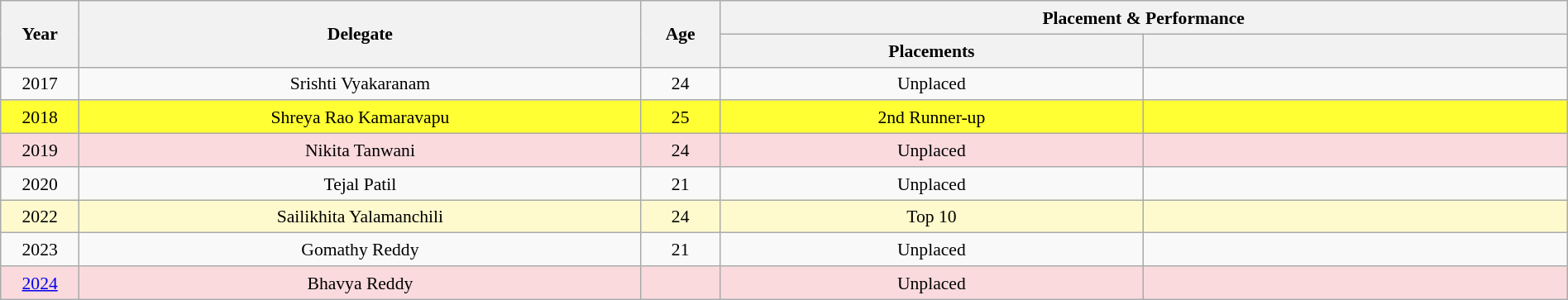<table class="wikitable" style="text-align:center; line-height:20px; font-size:90%; width:100%;">
<tr>
<th rowspan="2"  width=50px>Year</th>
<th rowspan="2"  width=400px>Delegate</th>
<th rowspan="2"  width=50px>Age</th>
<th colspan="2"  width=100px>Placement & Performance</th>
</tr>
<tr>
<th width=300px>Placements</th>
<th width=300px></th>
</tr>
<tr>
<td>2017</td>
<td>Srishti Vyakaranam</td>
<td>24</td>
<td>Unplaced</td>
<td></td>
</tr>
<tr style="background:#FFFF33;">
<td>2018</td>
<td>Shreya Rao Kamaravapu</td>
<td>25</td>
<td>2nd Runner-up</td>
<td style="background:;"></td>
</tr>
<tr style="background:#FADADD;">
<td>2019</td>
<td>Nikita Tanwani</td>
<td>24</td>
<td>Unplaced</td>
<td style="background:;"></td>
</tr>
<tr>
<td>2020</td>
<td>Tejal Patil</td>
<td>21</td>
<td>Unplaced</td>
<td></td>
</tr>
<tr style="background:#FFFACD;">
<td>2022</td>
<td>Sailikhita Yalamanchili</td>
<td>24</td>
<td>Top 10</td>
<td style="background:;"></td>
</tr>
<tr>
<td>2023</td>
<td>Gomathy Reddy</td>
<td>21</td>
<td>Unplaced</td>
<td></td>
</tr>
<tr style="background:#FADADD;">
<td><a href='#'>2024</a></td>
<td>Bhavya Reddy</td>
<td></td>
<td>Unplaced</td>
<td style="background:;"></td>
</tr>
</table>
